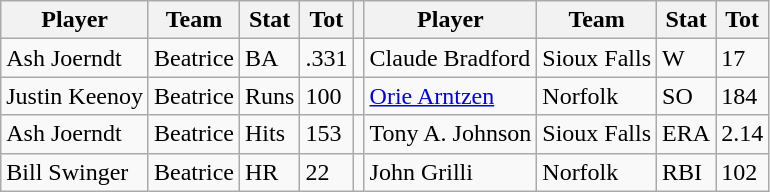<table class="wikitable">
<tr>
<th>Player</th>
<th>Team</th>
<th>Stat</th>
<th>Tot</th>
<th></th>
<th>Player</th>
<th>Team</th>
<th>Stat</th>
<th>Tot</th>
</tr>
<tr>
<td>Ash Joerndt</td>
<td>Beatrice</td>
<td>BA</td>
<td>.331</td>
<td></td>
<td>Claude Bradford</td>
<td>Sioux Falls</td>
<td>W</td>
<td>17</td>
</tr>
<tr>
<td>Justin Keenoy</td>
<td>Beatrice</td>
<td>Runs</td>
<td>100</td>
<td></td>
<td><a href='#'>Orie Arntzen</a></td>
<td>Norfolk</td>
<td>SO</td>
<td>184</td>
</tr>
<tr>
<td>Ash Joerndt</td>
<td>Beatrice</td>
<td>Hits</td>
<td>153</td>
<td></td>
<td>Tony A. Johnson</td>
<td>Sioux Falls</td>
<td>ERA</td>
<td>2.14</td>
</tr>
<tr>
<td>Bill Swinger</td>
<td>Beatrice</td>
<td>HR</td>
<td>22</td>
<td></td>
<td>John Grilli</td>
<td>Norfolk</td>
<td>RBI</td>
<td>102</td>
</tr>
</table>
